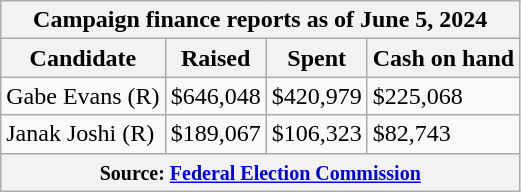<table class="wikitable sortable">
<tr>
<th colspan=4>Campaign finance reports as of June 5, 2024</th>
</tr>
<tr style="text-align:center;">
<th>Candidate</th>
<th>Raised</th>
<th>Spent</th>
<th>Cash on hand</th>
</tr>
<tr>
<td>Gabe Evans (R)</td>
<td>$646,048</td>
<td>$420,979</td>
<td>$225,068</td>
</tr>
<tr>
<td>Janak Joshi (R)</td>
<td>$189,067</td>
<td>$106,323</td>
<td>$82,743</td>
</tr>
<tr>
<th colspan="4"><small>Source: <a href='#'>Federal Election Commission</a></small></th>
</tr>
</table>
